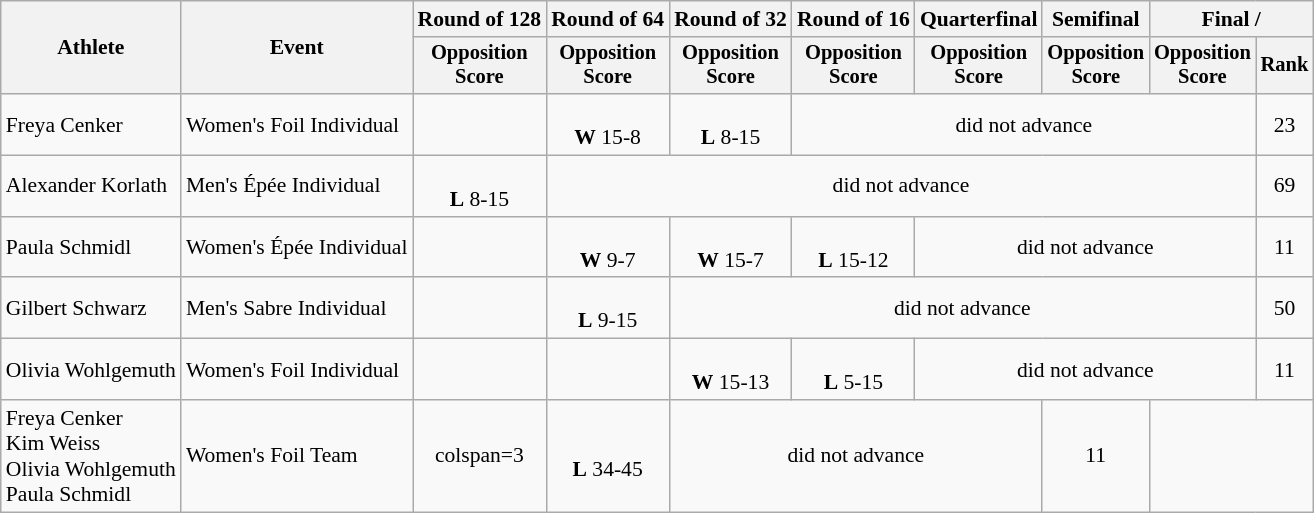<table class="wikitable" style="font-size:90%">
<tr>
<th rowspan=2>Athlete</th>
<th rowspan=2>Event</th>
<th>Round of 128</th>
<th>Round of 64</th>
<th>Round of 32</th>
<th>Round of 16</th>
<th>Quarterfinal</th>
<th>Semifinal</th>
<th colspan=2>Final / </th>
</tr>
<tr style="font-size:95%">
<th>Opposition<br>Score</th>
<th>Opposition<br>Score</th>
<th>Opposition<br>Score</th>
<th>Opposition<br>Score</th>
<th>Opposition<br>Score</th>
<th>Opposition<br>Score</th>
<th>Opposition<br>Score</th>
<th>Rank</th>
</tr>
<tr align=center>
<td align=left>Freya Cenker</td>
<td align=left>Women's Foil Individual</td>
<td></td>
<td><br><strong>W</strong> 15-8</td>
<td><br><strong>L</strong> 8-15</td>
<td colspan=4>did not advance</td>
<td>23</td>
</tr>
<tr align=center>
<td align=left>Alexander Korlath</td>
<td align=left>Men's Épée Individual</td>
<td><br><strong>L</strong> 8-15</td>
<td colspan=6>did not advance</td>
<td>69</td>
</tr>
<tr align=center>
<td align=left>Paula Schmidl</td>
<td align=left>Women's Épée Individual</td>
<td></td>
<td><br><strong>W</strong> 9-7</td>
<td><br><strong>W</strong> 15-7</td>
<td><br><strong>L</strong> 15-12</td>
<td colspan=3>did not advance</td>
<td>11</td>
</tr>
<tr align=center>
<td align=left>Gilbert Schwarz</td>
<td align=left>Men's Sabre Individual</td>
<td></td>
<td><br><strong>L</strong> 9-15</td>
<td colspan=5>did not advance</td>
<td>50</td>
</tr>
<tr align=center>
<td align=left>Olivia Wohlgemuth</td>
<td align=left>Women's Foil Individual</td>
<td></td>
<td></td>
<td><br><strong>W</strong> 15-13</td>
<td><br><strong>L</strong> 5-15</td>
<td colspan=3>did not advance</td>
<td>11</td>
</tr>
<tr align=center>
<td align=left>Freya Cenker<br>Kim Weiss<br>Olivia Wohlgemuth<br>Paula Schmidl</td>
<td align=left>Women's Foil Team</td>
<td>colspan=3 </td>
<td><br><strong>L</strong> 34-45</td>
<td colspan=3>did not advance</td>
<td>11</td>
</tr>
</table>
